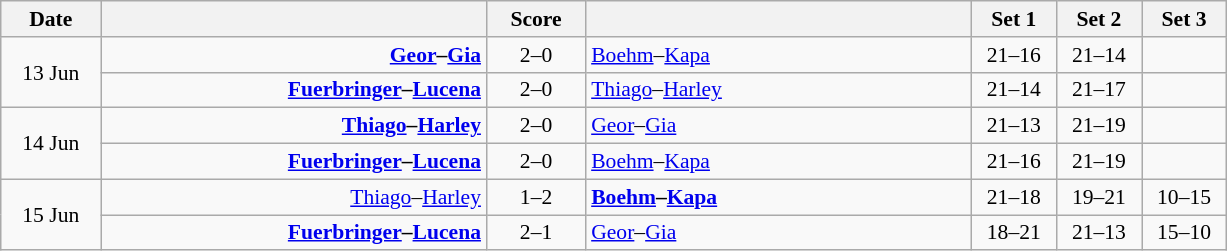<table class="wikitable" style="text-align: center; font-size:90% ">
<tr>
<th width="60">Date</th>
<th align="right" width="250"></th>
<th width="60">Score</th>
<th align="left" width="250"></th>
<th width="50">Set 1</th>
<th width="50">Set 2</th>
<th width="50">Set 3</th>
</tr>
<tr>
<td rowspan=2>13 Jun</td>
<td align=right><strong><a href='#'>Geor</a>–<a href='#'>Gia</a> </strong></td>
<td align=center>2–0</td>
<td align=left> <a href='#'>Boehm</a>–<a href='#'>Kapa</a></td>
<td>21–16</td>
<td>21–14</td>
<td></td>
</tr>
<tr>
<td align=right><strong><a href='#'>Fuerbringer</a>–<a href='#'>Lucena</a> </strong></td>
<td align=center>2–0</td>
<td align=left> <a href='#'>Thiago</a>–<a href='#'>Harley</a></td>
<td>21–14</td>
<td>21–17</td>
<td></td>
</tr>
<tr>
<td rowspan=2>14 Jun</td>
<td align=right><strong><a href='#'>Thiago</a>–<a href='#'>Harley</a> </strong></td>
<td align=center>2–0</td>
<td align=left> <a href='#'>Geor</a>–<a href='#'>Gia</a></td>
<td>21–13</td>
<td>21–19</td>
<td></td>
</tr>
<tr>
<td align=right><strong><a href='#'>Fuerbringer</a>–<a href='#'>Lucena</a> </strong></td>
<td align=center>2–0</td>
<td align=left> <a href='#'>Boehm</a>–<a href='#'>Kapa</a></td>
<td>21–16</td>
<td>21–19</td>
<td></td>
</tr>
<tr>
<td rowspan=2>15 Jun</td>
<td align=right><a href='#'>Thiago</a>–<a href='#'>Harley</a> </td>
<td align=center>1–2</td>
<td align=left> <strong><a href='#'>Boehm</a>–<a href='#'>Kapa</a></strong></td>
<td>21–18</td>
<td>19–21</td>
<td>10–15</td>
</tr>
<tr>
<td align=right><strong><a href='#'>Fuerbringer</a>–<a href='#'>Lucena</a> </strong></td>
<td align=center>2–1</td>
<td align=left> <a href='#'>Geor</a>–<a href='#'>Gia</a></td>
<td>18–21</td>
<td>21–13</td>
<td>15–10</td>
</tr>
</table>
